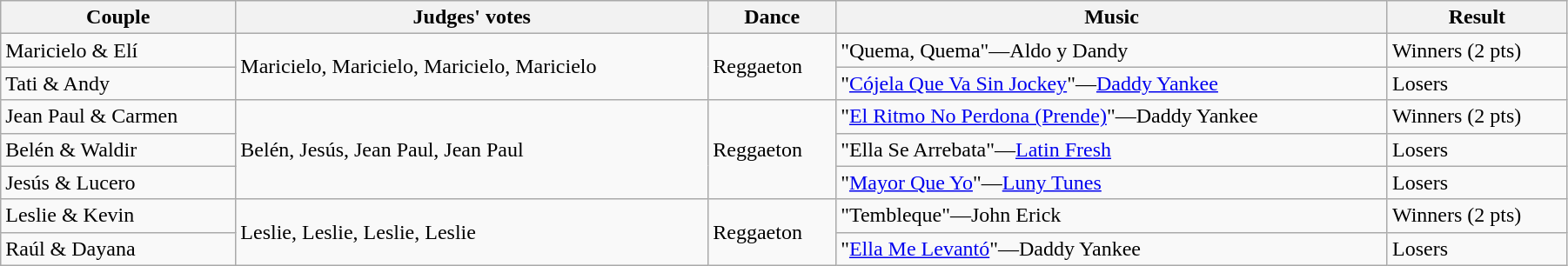<table class="wikitable sortable" style="width: 95%;">
<tr>
<th>Couple</th>
<th>Judges' votes</th>
<th>Dance</th>
<th>Music</th>
<th>Result</th>
</tr>
<tr>
<td>Maricielo & Elí</td>
<td rowspan=2>Maricielo, Maricielo, Maricielo, Maricielo</td>
<td rowspan=2>Reggaeton</td>
<td>"Quema, Quema"—Aldo y Dandy</td>
<td>Winners (2 pts)</td>
</tr>
<tr>
<td>Tati & Andy</td>
<td>"<a href='#'>Cójela Que Va Sin Jockey</a>"—<a href='#'>Daddy Yankee</a></td>
<td>Losers</td>
</tr>
<tr>
<td>Jean Paul & Carmen</td>
<td rowspan=3>Belén, Jesús, Jean Paul, Jean Paul</td>
<td rowspan=3>Reggaeton</td>
<td>"<a href='#'>El Ritmo No Perdona (Prende)</a>"—Daddy Yankee</td>
<td>Winners (2 pts)</td>
</tr>
<tr>
<td>Belén & Waldir</td>
<td>"Ella Se Arrebata"—<a href='#'>Latin Fresh</a></td>
<td>Losers</td>
</tr>
<tr>
<td>Jesús & Lucero</td>
<td>"<a href='#'>Mayor Que Yo</a>"—<a href='#'>Luny Tunes</a></td>
<td>Losers</td>
</tr>
<tr>
<td>Leslie & Kevin</td>
<td rowspan=2>Leslie, Leslie, Leslie, Leslie</td>
<td rowspan=2>Reggaeton</td>
<td>"Tembleque"—John Erick</td>
<td>Winners (2 pts)</td>
</tr>
<tr>
<td>Raúl & Dayana</td>
<td>"<a href='#'>Ella Me Levantó</a>"—Daddy Yankee</td>
<td>Losers</td>
</tr>
</table>
